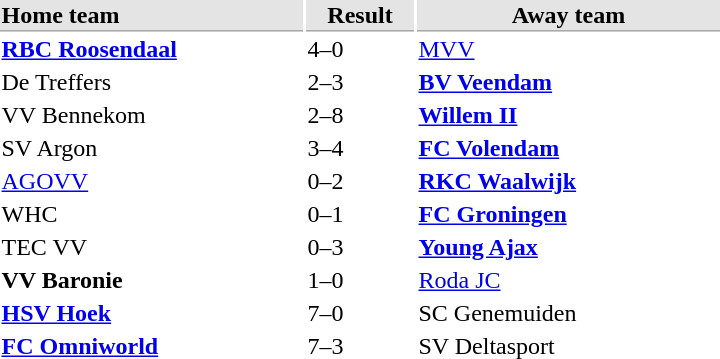<table style="float:right;">
<tr bgcolor="#E4E4E4">
<th style="border-bottom:1px solid #AAAAAA" width="200" align="left">Home team</th>
<th style="border-bottom:1px solid #AAAAAA" width="70" align="center">Result</th>
<th style="border-bottom:1px solid #AAAAAA" width="200">Away team</th>
</tr>
<tr>
<td><strong><a href='#'>RBC Roosendaal</a></strong></td>
<td>4–0</td>
<td><a href='#'>MVV</a></td>
</tr>
<tr>
<td>De Treffers</td>
<td>2–3</td>
<td><strong><a href='#'>BV Veendam</a></strong></td>
</tr>
<tr>
<td>VV Bennekom</td>
<td>2–8</td>
<td><strong><a href='#'>Willem II</a></strong></td>
</tr>
<tr>
<td>SV Argon</td>
<td>3–4</td>
<td><strong><a href='#'>FC Volendam</a></strong></td>
</tr>
<tr>
<td><a href='#'>AGOVV</a></td>
<td>0–2</td>
<td><strong><a href='#'>RKC Waalwijk</a></strong></td>
</tr>
<tr>
<td>WHC</td>
<td>0–1 </td>
<td><strong><a href='#'>FC Groningen</a></strong></td>
</tr>
<tr>
<td>TEC VV</td>
<td>0–3</td>
<td><strong><a href='#'>Young Ajax</a></strong></td>
</tr>
<tr>
<td><strong>VV Baronie</strong></td>
<td>1–0</td>
<td><a href='#'>Roda JC</a></td>
</tr>
<tr>
<td><strong><a href='#'>HSV Hoek</a></strong></td>
<td>7–0</td>
<td>SC Genemuiden</td>
</tr>
<tr>
<td><strong><a href='#'>FC Omniworld</a></strong></td>
<td>7–3</td>
<td>SV Deltasport</td>
</tr>
</table>
